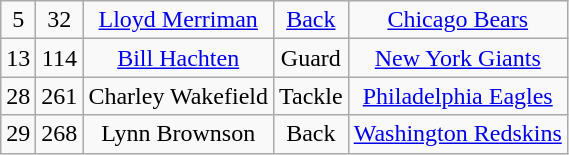<table class="wikitable" style="text-align:center">
<tr>
<td>5</td>
<td>32</td>
<td><a href='#'>Lloyd Merriman</a></td>
<td><a href='#'>Back</a></td>
<td><a href='#'>Chicago Bears</a></td>
</tr>
<tr>
<td>13</td>
<td>114</td>
<td><a href='#'>Bill Hachten</a></td>
<td>Guard</td>
<td><a href='#'>New York Giants</a></td>
</tr>
<tr>
<td>28</td>
<td>261</td>
<td>Charley Wakefield</td>
<td>Tackle</td>
<td><a href='#'>Philadelphia Eagles</a></td>
</tr>
<tr>
<td>29</td>
<td>268</td>
<td>Lynn Brownson</td>
<td>Back</td>
<td><a href='#'>Washington Redskins</a></td>
</tr>
</table>
